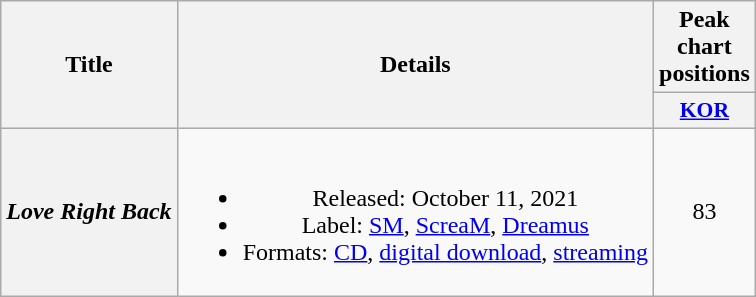<table class="wikitable plainrowheaders" style="text-align:center">
<tr>
<th rowspan="2" scope="col">Title</th>
<th rowspan="2" scope="col">Details</th>
<th scope="col">Peak chart positions</th>
</tr>
<tr>
<th scope="col" style="font-size:90%; width:2.5em"><a href='#'>KOR</a><br></th>
</tr>
<tr>
<th scope="row"><em>Love Right Back</em></th>
<td><br><ul><li>Released: October 11, 2021</li><li>Label: <a href='#'>SM</a>, <a href='#'>ScreaM</a>, <a href='#'>Dreamus</a></li><li>Formats: <a href='#'>CD</a>, <a href='#'>digital download</a>, <a href='#'>streaming</a></li></ul></td>
<td>83</td>
</tr>
</table>
